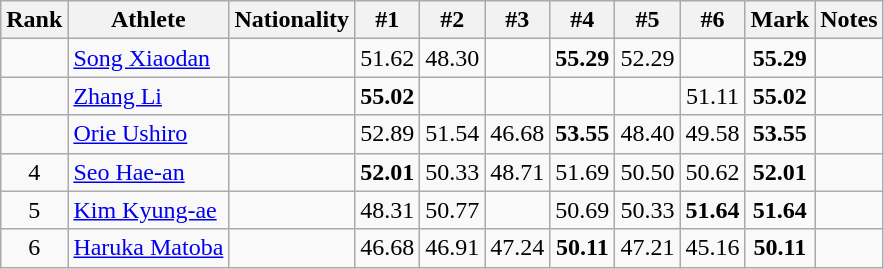<table class="wikitable sortable" style="text-align:center">
<tr>
<th>Rank</th>
<th>Athlete</th>
<th>Nationality</th>
<th>#1</th>
<th>#2</th>
<th>#3</th>
<th>#4</th>
<th>#5</th>
<th>#6</th>
<th>Mark</th>
<th>Notes</th>
</tr>
<tr>
<td></td>
<td align="left"><a href='#'>Song Xiaodan</a></td>
<td align=left></td>
<td>51.62</td>
<td>48.30</td>
<td></td>
<td><strong>55.29</strong></td>
<td>52.29</td>
<td></td>
<td><strong>55.29</strong></td>
<td></td>
</tr>
<tr>
<td></td>
<td align="left"><a href='#'>Zhang Li</a></td>
<td align=left></td>
<td><strong>55.02</strong></td>
<td></td>
<td></td>
<td></td>
<td></td>
<td>51.11</td>
<td><strong>55.02</strong></td>
<td></td>
</tr>
<tr>
<td></td>
<td align="left"><a href='#'>Orie Ushiro</a></td>
<td align=left></td>
<td>52.89</td>
<td>51.54</td>
<td>46.68</td>
<td><strong>53.55</strong></td>
<td>48.40</td>
<td>49.58</td>
<td><strong>53.55</strong></td>
<td></td>
</tr>
<tr>
<td>4</td>
<td align="left"><a href='#'>Seo Hae-an</a></td>
<td align=left></td>
<td><strong>52.01</strong></td>
<td>50.33</td>
<td>48.71</td>
<td>51.69</td>
<td>50.50</td>
<td>50.62</td>
<td><strong>52.01</strong></td>
<td></td>
</tr>
<tr>
<td>5</td>
<td align="left"><a href='#'>Kim Kyung-ae</a></td>
<td align=left></td>
<td>48.31</td>
<td>50.77</td>
<td></td>
<td>50.69</td>
<td>50.33</td>
<td><strong>51.64</strong></td>
<td><strong>51.64</strong></td>
<td></td>
</tr>
<tr>
<td>6</td>
<td align="left"><a href='#'>Haruka Matoba</a></td>
<td align=left></td>
<td>46.68</td>
<td>46.91</td>
<td>47.24</td>
<td><strong>50.11</strong></td>
<td>47.21</td>
<td>45.16</td>
<td><strong>50.11</strong></td>
<td></td>
</tr>
</table>
